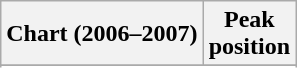<table class="wikitable sortable">
<tr>
<th align="left">Chart (2006–2007)</th>
<th align="center">Peak<br>position</th>
</tr>
<tr>
</tr>
<tr>
</tr>
<tr>
</tr>
</table>
